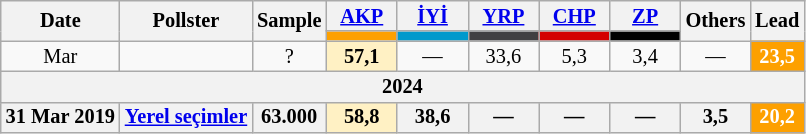<table class="wikitable mw-collapsible" style="text-align:center; font-size:85%; line-height:14px;">
<tr>
<th rowspan="2">Date</th>
<th rowspan="2">Pollster</th>
<th rowspan="2">Sample</th>
<th style="width:3em;"><a href='#'>AKP</a></th>
<th style="width:3em;"><a href='#'>İYİ</a></th>
<th style="width:3em;"><a href='#'>YRP</a></th>
<th style="width:3em;"><a href='#'>CHP</a></th>
<th style="width:3em;"><a href='#'>ZP</a></th>
<th rowspan="2">Others</th>
<th rowspan="2">Lead</th>
</tr>
<tr>
<th style="background:#fda000;"></th>
<th style="background:#0099cc;"></th>
<th style="background:#414042;"></th>
<th style="background:#d40000;"></th>
<th style="background:#000000;"></th>
</tr>
<tr>
<td>Mar</td>
<td></td>
<td>?</td>
<td style="background:#FFF1C4"><strong>57,1</strong></td>
<td>—</td>
<td>33,6</td>
<td>5,3</td>
<td>3,4</td>
<td>—</td>
<th style="background:#fda000; color:white;">23,5</th>
</tr>
<tr>
<th colspan="10">2024</th>
</tr>
<tr>
<th>31 Mar 2019</th>
<th><a href='#'>Yerel seçimler</a></th>
<th>63.000</th>
<th style="background:#FFF1C4">58,8</th>
<th>38,6</th>
<th>—</th>
<th>—</th>
<th>—</th>
<th>3,5</th>
<th style="background:#fda000; color:white;">20,2</th>
</tr>
</table>
